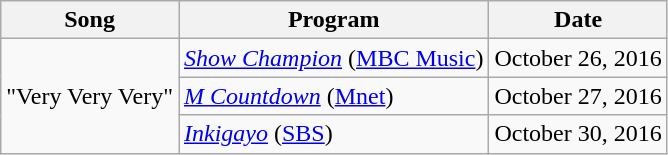<table class="wikitable">
<tr>
<th>Song</th>
<th>Program</th>
<th>Date</th>
</tr>
<tr>
<td rowspan="3">"Very Very Very"</td>
<td><em><a href='#'>Show Champion</a></em> (<a href='#'>MBC Music</a>)</td>
<td>October 26, 2016</td>
</tr>
<tr>
<td><em><a href='#'>M Countdown</a></em> (<a href='#'>Mnet</a>)</td>
<td>October 27, 2016</td>
</tr>
<tr>
<td><em><a href='#'>Inkigayo</a></em> (<a href='#'>SBS</a>)</td>
<td>October 30, 2016</td>
</tr>
</table>
